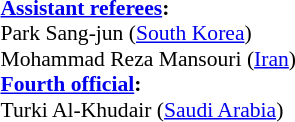<table width=50% style="font-size: 90%">
<tr>
<td><br><strong><a href='#'>Assistant referees</a>:</strong>
<br>Park Sang-jun (<a href='#'>South Korea</a>)
<br>Mohammad Reza Mansouri (<a href='#'>Iran</a>)
<br><strong><a href='#'>Fourth official</a>:</strong>
<br>Turki Al-Khudair (<a href='#'>Saudi Arabia</a>)</td>
</tr>
</table>
